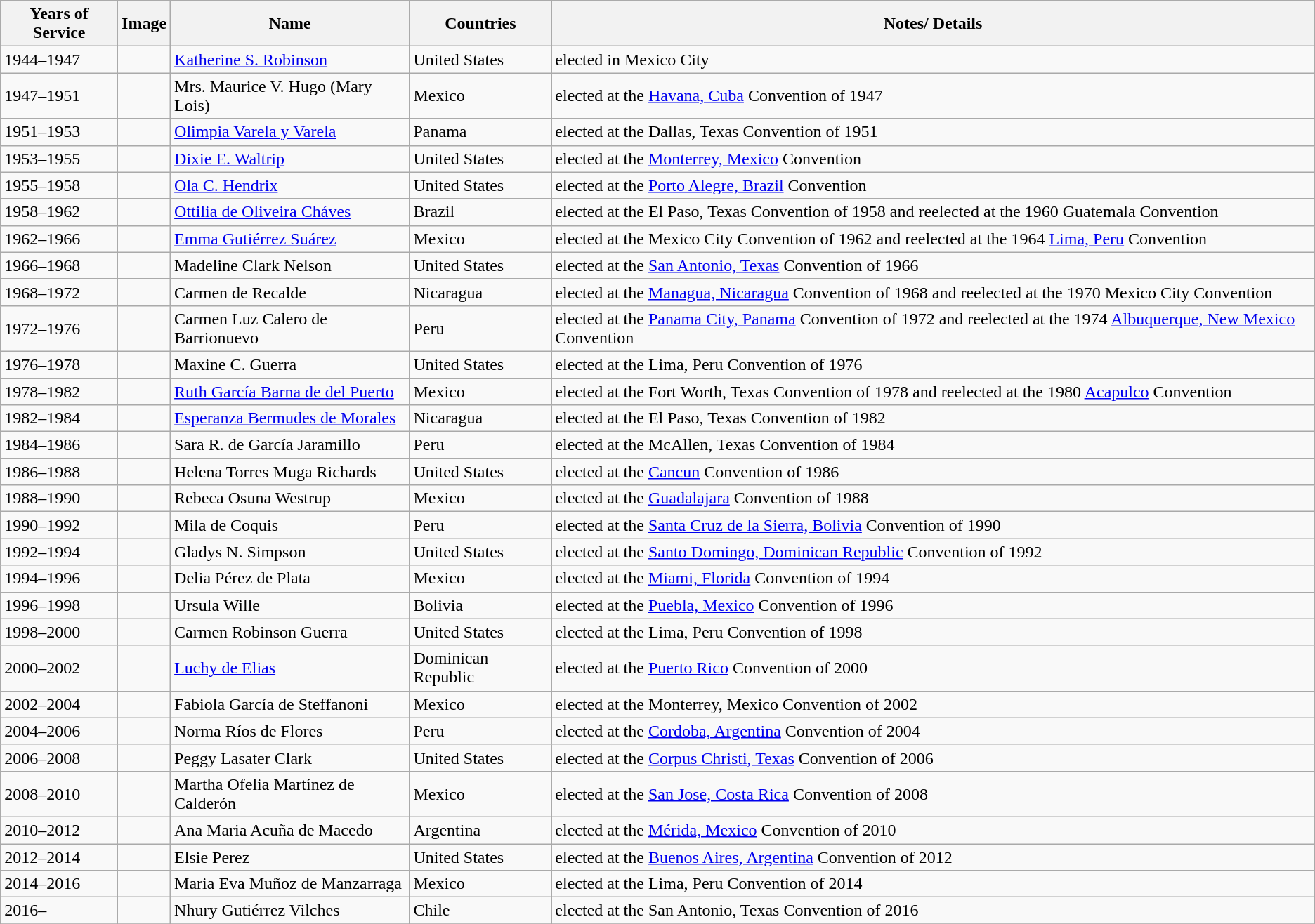<table class="wikitable">
<tr>
</tr>
<tr>
<th>Years of Service</th>
<th>Image</th>
<th>Name</th>
<th>Countries</th>
<th>Notes/ Details</th>
</tr>
<tr>
<td>1944–1947</td>
<td></td>
<td><a href='#'>Katherine S. Robinson</a></td>
<td> United States</td>
<td>elected in Mexico City</td>
</tr>
<tr>
<td>1947–1951</td>
<td></td>
<td>Mrs. Maurice V. Hugo (Mary Lois)</td>
<td> Mexico</td>
<td>elected at the <a href='#'>Havana, Cuba</a> Convention of 1947</td>
</tr>
<tr>
<td>1951–1953</td>
<td></td>
<td><a href='#'>Olimpia Varela y Varela</a></td>
<td> Panama</td>
<td>elected at the Dallas, Texas Convention of 1951</td>
</tr>
<tr>
<td>1953–1955</td>
<td></td>
<td><a href='#'>Dixie E. Waltrip</a></td>
<td> United States</td>
<td>elected at the <a href='#'>Monterrey, Mexico</a> Convention</td>
</tr>
<tr>
<td>1955–1958</td>
<td></td>
<td><a href='#'>Ola C. Hendrix</a></td>
<td> United States</td>
<td>elected at the <a href='#'>Porto Alegre, Brazil</a> Convention</td>
</tr>
<tr>
<td>1958–1962</td>
<td></td>
<td><a href='#'>Ottilia de Oliveira Cháves</a></td>
<td> Brazil</td>
<td>elected at the El Paso, Texas Convention of 1958 and reelected at the 1960 Guatemala Convention</td>
</tr>
<tr>
<td>1962–1966</td>
<td></td>
<td><a href='#'>Emma Gutiérrez Suárez</a></td>
<td> Mexico</td>
<td>elected at the Mexico City Convention of 1962 and reelected at the 1964 <a href='#'>Lima, Peru</a> Convention</td>
</tr>
<tr>
<td>1966–1968</td>
<td></td>
<td>Madeline Clark Nelson</td>
<td> United States</td>
<td>elected at the <a href='#'>San Antonio, Texas</a> Convention of 1966</td>
</tr>
<tr>
<td>1968–1972</td>
<td></td>
<td>Carmen de Recalde</td>
<td> Nicaragua</td>
<td>elected at the <a href='#'>Managua, Nicaragua</a> Convention of 1968 and reelected at the 1970 Mexico City Convention</td>
</tr>
<tr>
<td>1972–1976</td>
<td></td>
<td>Carmen Luz Calero de Barrionuevo</td>
<td> Peru</td>
<td>elected at the <a href='#'>Panama City, Panama</a> Convention of 1972 and reelected at the 1974 <a href='#'>Albuquerque, New Mexico</a> Convention</td>
</tr>
<tr>
<td>1976–1978</td>
<td></td>
<td>Maxine C. Guerra</td>
<td> United States</td>
<td>elected at the Lima, Peru Convention of 1976</td>
</tr>
<tr>
<td>1978–1982</td>
<td></td>
<td><a href='#'>Ruth García Barna de del Puerto</a></td>
<td> Mexico</td>
<td>elected at the Fort Worth, Texas Convention of 1978 and reelected at the 1980 <a href='#'>Acapulco</a> Convention</td>
</tr>
<tr>
<td>1982–1984</td>
<td></td>
<td><a href='#'>Esperanza Bermudes de Morales</a></td>
<td> Nicaragua</td>
<td>elected at the El Paso, Texas Convention of 1982</td>
</tr>
<tr>
<td>1984–1986</td>
<td></td>
<td>Sara R. de García Jaramillo</td>
<td> Peru</td>
<td>elected at the McAllen, Texas Convention of 1984</td>
</tr>
<tr>
<td>1986–1988</td>
<td></td>
<td>Helena Torres Muga Richards</td>
<td> United States</td>
<td>elected at the <a href='#'>Cancun</a> Convention of 1986</td>
</tr>
<tr>
<td>1988–1990</td>
<td></td>
<td>Rebeca Osuna Westrup</td>
<td> Mexico</td>
<td>elected at the <a href='#'>Guadalajara</a> Convention of 1988</td>
</tr>
<tr>
<td>1990–1992</td>
<td></td>
<td>Mila de Coquis</td>
<td> Peru</td>
<td>elected at the <a href='#'>Santa Cruz de la Sierra, Bolivia</a> Convention of 1990</td>
</tr>
<tr>
<td>1992–1994</td>
<td></td>
<td>Gladys N. Simpson</td>
<td> United States</td>
<td>elected at the <a href='#'>Santo Domingo, Dominican Republic</a> Convention of 1992</td>
</tr>
<tr>
<td>1994–1996</td>
<td></td>
<td>Delia Pérez de Plata</td>
<td> Mexico</td>
<td>elected at the <a href='#'>Miami, Florida</a> Convention of 1994</td>
</tr>
<tr>
<td>1996–1998</td>
<td></td>
<td>Ursula Wille</td>
<td> Bolivia</td>
<td>elected at the <a href='#'>Puebla, Mexico</a> Convention of 1996</td>
</tr>
<tr>
<td>1998–2000</td>
<td></td>
<td>Carmen Robinson Guerra</td>
<td> United States</td>
<td>elected at the Lima, Peru Convention of 1998</td>
</tr>
<tr>
<td>2000–2002</td>
<td></td>
<td><a href='#'>Luchy de Elias</a></td>
<td> Dominican Republic</td>
<td>elected at the <a href='#'>Puerto Rico</a> Convention of 2000</td>
</tr>
<tr>
<td>2002–2004</td>
<td></td>
<td>Fabiola García de Steffanoni</td>
<td> Mexico</td>
<td>elected at the Monterrey, Mexico Convention of 2002</td>
</tr>
<tr>
<td>2004–2006</td>
<td></td>
<td>Norma Ríos de Flores</td>
<td> Peru</td>
<td>elected at the <a href='#'>Cordoba, Argentina</a> Convention of 2004</td>
</tr>
<tr>
<td>2006–2008</td>
<td></td>
<td>Peggy Lasater Clark</td>
<td> United States</td>
<td>elected at the <a href='#'>Corpus Christi, Texas</a> Convention of 2006</td>
</tr>
<tr>
<td>2008–2010</td>
<td></td>
<td>Martha Ofelia Martínez de Calderón</td>
<td> Mexico</td>
<td>elected at the <a href='#'>San Jose, Costa Rica</a> Convention of 2008</td>
</tr>
<tr>
<td>2010–2012</td>
<td></td>
<td>Ana Maria Acuña de Macedo</td>
<td> Argentina</td>
<td>elected at the <a href='#'>Mérida, Mexico</a> Convention of 2010</td>
</tr>
<tr>
<td>2012–2014</td>
<td></td>
<td>Elsie Perez</td>
<td> United States</td>
<td>elected at the <a href='#'>Buenos Aires, Argentina</a> Convention of 2012</td>
</tr>
<tr>
<td>2014–2016</td>
<td></td>
<td>Maria Eva Muñoz de Manzarraga</td>
<td> Mexico</td>
<td>elected at the Lima, Peru Convention of 2014</td>
</tr>
<tr>
<td>2016–</td>
<td></td>
<td>Nhury Gutiérrez Vilches</td>
<td> Chile</td>
<td>elected at the San Antonio, Texas Convention of 2016</td>
</tr>
<tr>
</tr>
</table>
